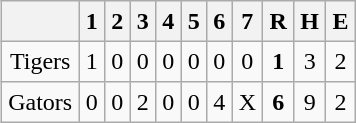<table align = right border="2" cellpadding="4" cellspacing="0" style="margin: 1em 1em 1em 1em; background: #F9F9F9; border: 1px #aaa solid; border-collapse: collapse;">
<tr align=center style="background: #F2F2F2;">
<th></th>
<th>1</th>
<th>2</th>
<th>3</th>
<th>4</th>
<th>5</th>
<th>6</th>
<th>7</th>
<th>R</th>
<th>H</th>
<th>E</th>
</tr>
<tr align=center>
<td>Tigers</td>
<td>1</td>
<td>0</td>
<td>0</td>
<td>0</td>
<td>0</td>
<td>0</td>
<td>0</td>
<td><strong>1</strong></td>
<td>3</td>
<td>2</td>
</tr>
<tr align=center>
<td>Gators</td>
<td>0</td>
<td>0</td>
<td>2</td>
<td>0</td>
<td>0</td>
<td>4</td>
<td>X</td>
<td><strong>6</strong></td>
<td>9</td>
<td>2</td>
</tr>
</table>
